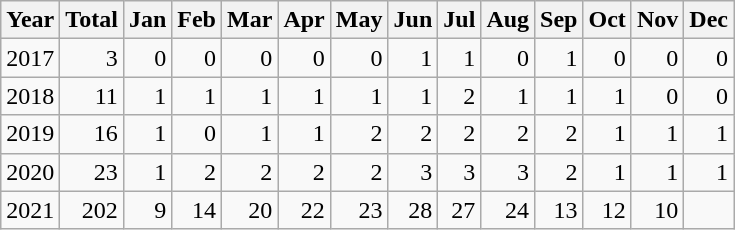<table class="wikitable" style="text-align:right;">
<tr>
<th>Year</th>
<th>Total</th>
<th>Jan</th>
<th>Feb</th>
<th>Mar</th>
<th>Apr</th>
<th>May</th>
<th>Jun</th>
<th>Jul</th>
<th>Aug</th>
<th>Sep</th>
<th>Oct</th>
<th>Nov</th>
<th>Dec</th>
</tr>
<tr align=right>
<td>2017</td>
<td>3</td>
<td>0</td>
<td>0</td>
<td>0</td>
<td>0</td>
<td>0</td>
<td>1</td>
<td>1</td>
<td>0</td>
<td>1</td>
<td>0</td>
<td>0</td>
<td>0</td>
</tr>
<tr align=right>
<td>2018</td>
<td>11</td>
<td>1</td>
<td>1</td>
<td>1</td>
<td>1</td>
<td>1</td>
<td>1</td>
<td>2</td>
<td>1</td>
<td>1</td>
<td>1</td>
<td>0</td>
<td>0</td>
</tr>
<tr align=right>
<td>2019</td>
<td>16</td>
<td>1</td>
<td>0</td>
<td>1</td>
<td>1</td>
<td>2</td>
<td>2</td>
<td>2</td>
<td>2</td>
<td>2</td>
<td>1</td>
<td>1</td>
<td>1</td>
</tr>
<tr align=right>
<td>2020</td>
<td>23</td>
<td>1</td>
<td>2</td>
<td>2</td>
<td>2</td>
<td>2</td>
<td>3</td>
<td>3</td>
<td>3</td>
<td>2</td>
<td>1</td>
<td>1</td>
<td>1</td>
</tr>
<tr align=right>
<td>2021</td>
<td>202</td>
<td>9</td>
<td>14</td>
<td>20</td>
<td>22</td>
<td>23</td>
<td>28</td>
<td>27</td>
<td>24</td>
<td>13</td>
<td>12</td>
<td>10</td>
</tr>
</table>
